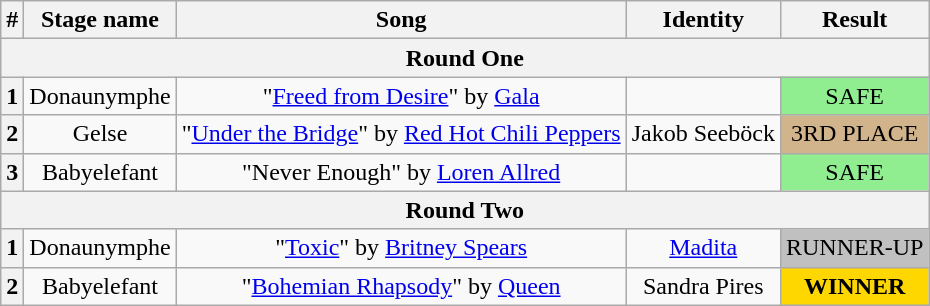<table class="wikitable plainrowheaders" style="text-align: center;">
<tr>
<th>#</th>
<th>Stage name</th>
<th>Song</th>
<th>Identity</th>
<th>Result</th>
</tr>
<tr>
<th colspan="5">Round One</th>
</tr>
<tr>
<th>1</th>
<td>Donaunymphe</td>
<td>"<a href='#'>Freed from Desire</a>" by <a href='#'>Gala</a></td>
<td></td>
<td bgcolor="lightgreen">SAFE</td>
</tr>
<tr>
<th>2</th>
<td>Gelse</td>
<td>"<a href='#'>Under the Bridge</a>" by <a href='#'>Red Hot Chili Peppers</a></td>
<td>Jakob Seeböck</td>
<td bgcolor="tan">3RD PLACE</td>
</tr>
<tr>
<th>3</th>
<td>Babyelefant</td>
<td>"Never Enough" by <a href='#'>Loren Allred</a></td>
<td></td>
<td bgcolor="lightgreen">SAFE</td>
</tr>
<tr>
<th colspan="5">Round Two</th>
</tr>
<tr>
<th>1</th>
<td>Donaunymphe</td>
<td>"<a href='#'>Toxic</a>" by <a href='#'>Britney Spears</a></td>
<td><a href='#'>Madita</a></td>
<td bgcolor=silver>RUNNER-UP</td>
</tr>
<tr>
<th>2</th>
<td>Babyelefant</td>
<td>"<a href='#'>Bohemian Rhapsody</a>" by <a href='#'>Queen</a></td>
<td>Sandra Pires</td>
<td bgcolor=gold><strong>WINNER</strong></td>
</tr>
</table>
